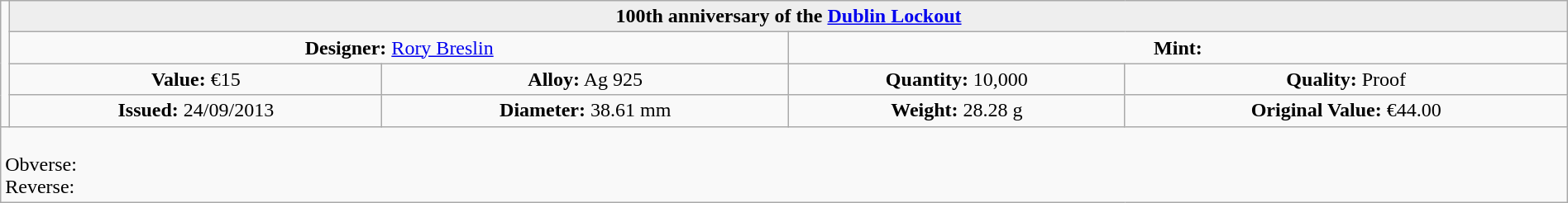<table class="wikitable" style="width:100%;">
<tr>
<td rowspan="4"  style="white-space:nowrap; width:330px; text-align:center;"></td>
<th colspan="4"  style="text-align:center; background:#eee;">100th anniversary of the <a href='#'>Dublin Lockout</a></th>
</tr>
<tr style="text-align:center;">
<td colspan="2"  style="width:50%; "><strong>Designer:</strong> <a href='#'>Rory Breslin</a></td>
<td colspan="2"  style="width:50%; "><strong>Mint:</strong></td>
</tr>
<tr>
<td align=center><strong>Value:</strong> €15</td>
<td align=center><strong>Alloy:</strong> Ag 925</td>
<td align=center><strong>Quantity:</strong> 10,000</td>
<td align=center><strong>Quality:</strong> Proof</td>
</tr>
<tr>
<td align=center><strong>Issued:</strong> 24/09/2013</td>
<td align=center><strong>Diameter:</strong> 38.61 mm</td>
<td align=center><strong>Weight:</strong> 28.28 g</td>
<td align=center><strong>Original Value:</strong> €44.00</td>
</tr>
<tr>
<td colspan="5" style="text-align:left;"><br>Obverse:<br>Reverse:</td>
</tr>
</table>
